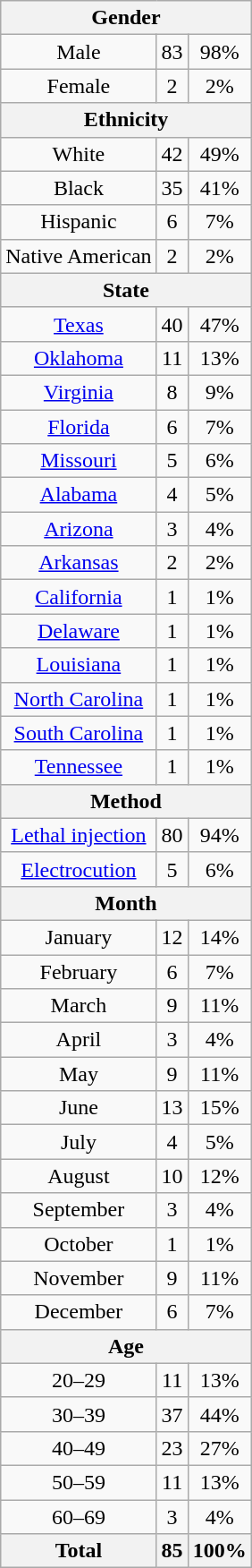<table class="wikitable" style="text-align:center;">
<tr>
<th colspan="3">Gender</th>
</tr>
<tr>
<td>Male</td>
<td>83</td>
<td>98%</td>
</tr>
<tr>
<td>Female</td>
<td>2</td>
<td>2%</td>
</tr>
<tr>
<th colspan="3">Ethnicity</th>
</tr>
<tr>
<td>White</td>
<td>42</td>
<td>49%</td>
</tr>
<tr>
<td>Black</td>
<td>35</td>
<td>41%</td>
</tr>
<tr>
<td>Hispanic</td>
<td>6</td>
<td>7%</td>
</tr>
<tr>
<td>Native American</td>
<td>2</td>
<td>2%</td>
</tr>
<tr>
<th colspan="3">State</th>
</tr>
<tr>
<td><a href='#'>Texas</a></td>
<td>40</td>
<td>47%</td>
</tr>
<tr>
<td><a href='#'>Oklahoma</a></td>
<td>11</td>
<td>13%</td>
</tr>
<tr>
<td><a href='#'>Virginia</a></td>
<td>8</td>
<td>9%</td>
</tr>
<tr>
<td><a href='#'>Florida</a></td>
<td>6</td>
<td>7%</td>
</tr>
<tr>
<td><a href='#'>Missouri</a></td>
<td>5</td>
<td>6%</td>
</tr>
<tr>
<td><a href='#'>Alabama</a></td>
<td>4</td>
<td>5%</td>
</tr>
<tr>
<td><a href='#'>Arizona</a></td>
<td>3</td>
<td>4%</td>
</tr>
<tr>
<td><a href='#'>Arkansas</a></td>
<td>2</td>
<td>2%</td>
</tr>
<tr>
<td><a href='#'>California</a></td>
<td>1</td>
<td>1%</td>
</tr>
<tr>
<td><a href='#'>Delaware</a></td>
<td>1</td>
<td>1%</td>
</tr>
<tr>
<td><a href='#'>Louisiana</a></td>
<td>1</td>
<td>1%</td>
</tr>
<tr>
<td><a href='#'>North Carolina</a></td>
<td>1</td>
<td>1%</td>
</tr>
<tr>
<td><a href='#'>South Carolina</a></td>
<td>1</td>
<td>1%</td>
</tr>
<tr>
<td><a href='#'>Tennessee</a></td>
<td>1</td>
<td>1%</td>
</tr>
<tr>
<th colspan="3">Method</th>
</tr>
<tr>
<td><a href='#'>Lethal injection</a></td>
<td>80</td>
<td>94%</td>
</tr>
<tr>
<td><a href='#'>Electrocution</a></td>
<td>5</td>
<td>6%</td>
</tr>
<tr>
<th colspan="3">Month</th>
</tr>
<tr>
<td>January</td>
<td>12</td>
<td>14%</td>
</tr>
<tr>
<td>February</td>
<td>6</td>
<td>7%</td>
</tr>
<tr>
<td>March</td>
<td>9</td>
<td>11%</td>
</tr>
<tr>
<td>April</td>
<td>3</td>
<td>4%</td>
</tr>
<tr>
<td>May</td>
<td>9</td>
<td>11%</td>
</tr>
<tr>
<td>June</td>
<td>13</td>
<td>15%</td>
</tr>
<tr>
<td>July</td>
<td>4</td>
<td>5%</td>
</tr>
<tr>
<td>August</td>
<td>10</td>
<td>12%</td>
</tr>
<tr>
<td>September</td>
<td>3</td>
<td>4%</td>
</tr>
<tr>
<td>October</td>
<td>1</td>
<td>1%</td>
</tr>
<tr>
<td>November</td>
<td>9</td>
<td>11%</td>
</tr>
<tr>
<td>December</td>
<td>6</td>
<td>7%</td>
</tr>
<tr>
<th colspan="3">Age</th>
</tr>
<tr>
<td>20–29</td>
<td>11</td>
<td>13%</td>
</tr>
<tr>
<td>30–39</td>
<td>37</td>
<td>44%</td>
</tr>
<tr>
<td>40–49</td>
<td>23</td>
<td>27%</td>
</tr>
<tr>
<td>50–59</td>
<td>11</td>
<td>13%</td>
</tr>
<tr>
<td>60–69</td>
<td>3</td>
<td>4%</td>
</tr>
<tr>
<th>Total</th>
<th>85</th>
<th>100%</th>
</tr>
</table>
